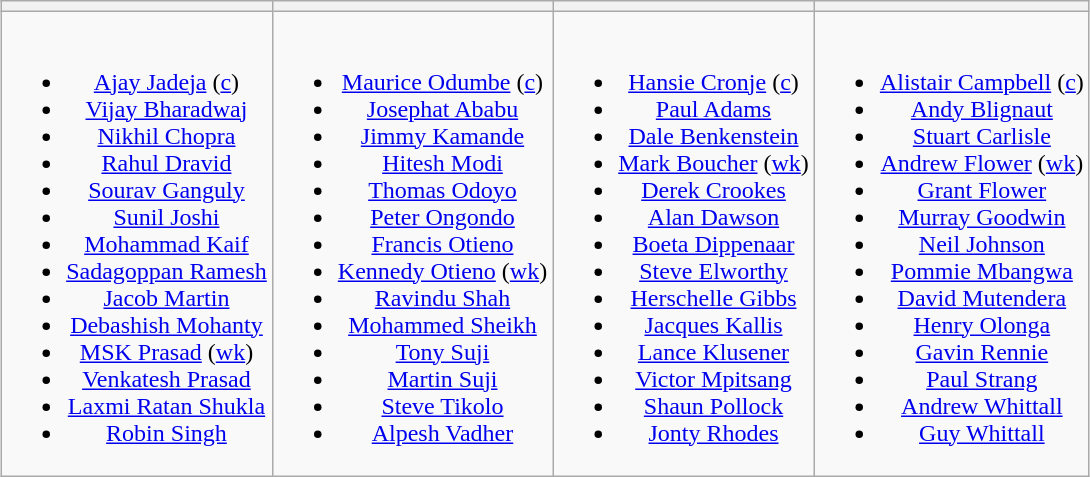<table class="wikitable" style="text-align:center; margin:auto">
<tr>
<th></th>
<th></th>
<th></th>
<th></th>
</tr>
<tr style="vertical-align:top">
<td><br><ul><li><a href='#'>Ajay Jadeja</a> (<a href='#'>c</a>)</li><li><a href='#'>Vijay Bharadwaj</a></li><li><a href='#'>Nikhil Chopra</a></li><li><a href='#'>Rahul Dravid</a></li><li><a href='#'>Sourav Ganguly</a></li><li><a href='#'>Sunil Joshi</a></li><li><a href='#'>Mohammad Kaif</a></li><li><a href='#'>Sadagoppan Ramesh</a></li><li><a href='#'>Jacob Martin</a></li><li><a href='#'>Debashish Mohanty</a></li><li><a href='#'>MSK Prasad</a> (<a href='#'>wk</a>)</li><li><a href='#'>Venkatesh Prasad</a></li><li><a href='#'>Laxmi Ratan Shukla</a></li><li><a href='#'>Robin Singh</a></li></ul></td>
<td><br><ul><li><a href='#'>Maurice Odumbe</a> (<a href='#'>c</a>)</li><li><a href='#'>Josephat Ababu</a></li><li><a href='#'>Jimmy Kamande</a></li><li><a href='#'>Hitesh Modi</a></li><li><a href='#'>Thomas Odoyo</a></li><li><a href='#'>Peter Ongondo</a></li><li><a href='#'>Francis Otieno</a></li><li><a href='#'>Kennedy Otieno</a> (<a href='#'>wk</a>)</li><li><a href='#'>Ravindu Shah</a></li><li><a href='#'>Mohammed Sheikh</a></li><li><a href='#'>Tony Suji</a></li><li><a href='#'>Martin Suji</a></li><li><a href='#'>Steve Tikolo</a></li><li><a href='#'>Alpesh Vadher</a></li></ul></td>
<td><br><ul><li><a href='#'>Hansie Cronje</a> (<a href='#'>c</a>)</li><li><a href='#'>Paul Adams</a></li><li><a href='#'>Dale Benkenstein</a></li><li><a href='#'>Mark Boucher</a> (<a href='#'>wk</a>)</li><li><a href='#'>Derek Crookes</a></li><li><a href='#'>Alan Dawson</a></li><li><a href='#'>Boeta Dippenaar</a></li><li><a href='#'>Steve Elworthy</a></li><li><a href='#'>Herschelle Gibbs</a></li><li><a href='#'>Jacques Kallis</a></li><li><a href='#'>Lance Klusener</a></li><li><a href='#'>Victor Mpitsang</a></li><li><a href='#'>Shaun Pollock</a></li><li><a href='#'>Jonty Rhodes</a></li></ul></td>
<td><br><ul><li><a href='#'>Alistair Campbell</a> (<a href='#'>c</a>)</li><li><a href='#'>Andy Blignaut</a></li><li><a href='#'>Stuart Carlisle</a></li><li><a href='#'>Andrew Flower</a> (<a href='#'>wk</a>)</li><li><a href='#'>Grant Flower</a></li><li><a href='#'>Murray Goodwin</a></li><li><a href='#'>Neil Johnson</a></li><li><a href='#'>Pommie Mbangwa</a></li><li><a href='#'>David Mutendera</a></li><li><a href='#'>Henry Olonga</a></li><li><a href='#'>Gavin Rennie</a></li><li><a href='#'>Paul Strang</a></li><li><a href='#'>Andrew Whittall</a></li><li><a href='#'>Guy Whittall</a></li></ul></td>
</tr>
</table>
